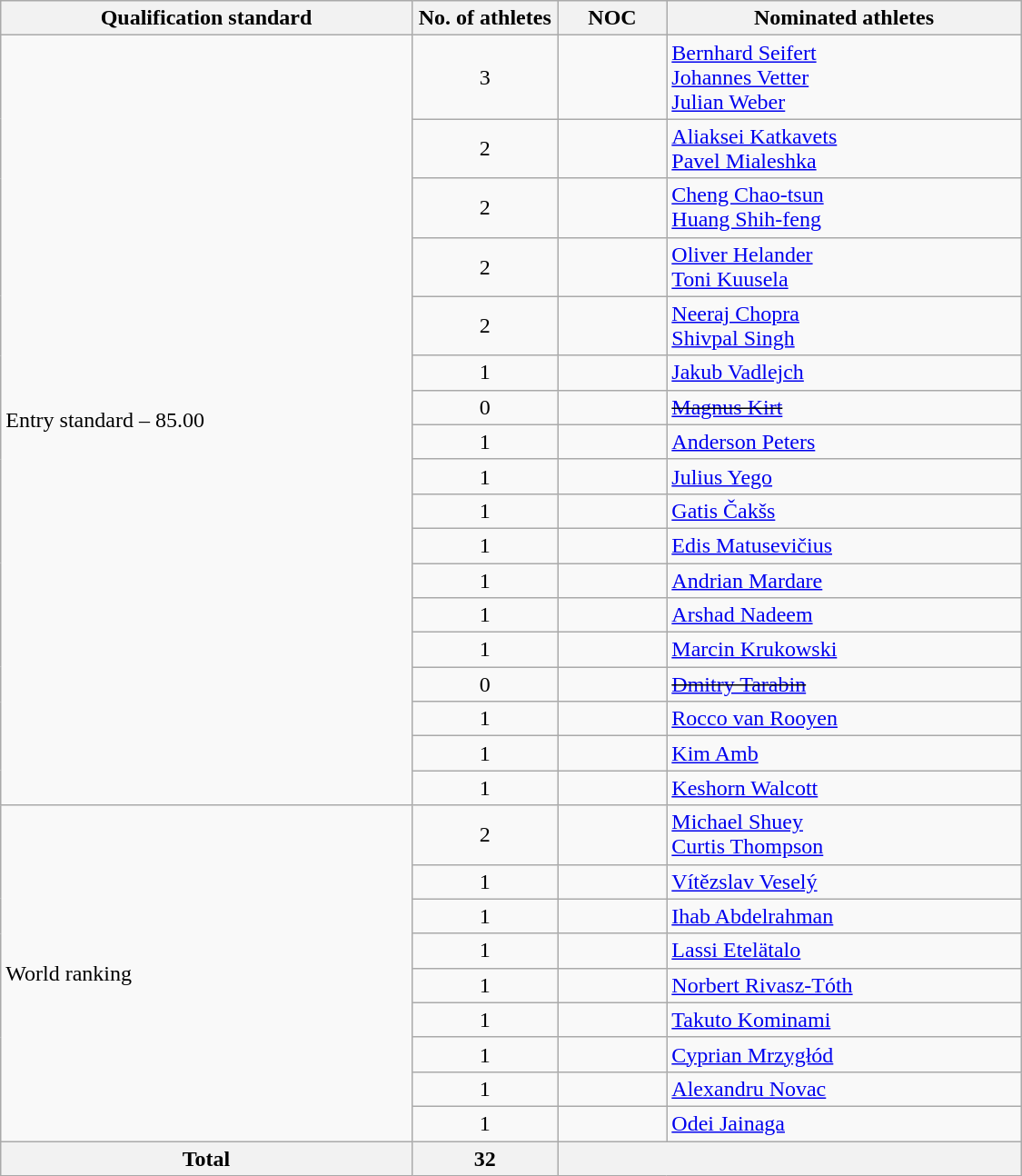<table class="wikitable" style="text-align:left; width:750px;">
<tr>
<th>Qualification standard</th>
<th width=100>No. of athletes</th>
<th>NOC</th>
<th>Nominated athletes</th>
</tr>
<tr>
<td rowspan="18">Entry standard – 85.00</td>
<td align=center>3</td>
<td></td>
<td><a href='#'>Bernhard Seifert</a><br><a href='#'>Johannes Vetter</a><br><a href='#'>Julian Weber</a></td>
</tr>
<tr>
<td align=center>2</td>
<td></td>
<td><a href='#'>Aliaksei Katkavets</a><br><a href='#'>Pavel Mialeshka</a></td>
</tr>
<tr>
<td align=center>2</td>
<td></td>
<td><a href='#'>Cheng Chao-tsun</a><br><a href='#'>Huang Shih-feng</a></td>
</tr>
<tr>
<td align=center>2</td>
<td></td>
<td><a href='#'>Oliver Helander</a><br><a href='#'>Toni Kuusela</a></td>
</tr>
<tr>
<td align=center>2</td>
<td></td>
<td><a href='#'>Neeraj Chopra</a><br><a href='#'>Shivpal Singh</a></td>
</tr>
<tr>
<td align=center>1</td>
<td></td>
<td><a href='#'>Jakub Vadlejch</a></td>
</tr>
<tr>
<td align=center>0</td>
<td></td>
<td><s><a href='#'>Magnus Kirt</a></s></td>
</tr>
<tr>
<td align=center>1</td>
<td></td>
<td><a href='#'>Anderson Peters</a></td>
</tr>
<tr>
<td align=center>1</td>
<td></td>
<td><a href='#'>Julius Yego</a></td>
</tr>
<tr>
<td align=center>1</td>
<td></td>
<td><a href='#'>Gatis Čakšs</a></td>
</tr>
<tr>
<td align=center>1</td>
<td></td>
<td><a href='#'>Edis Matusevičius</a></td>
</tr>
<tr>
<td align=center>1</td>
<td></td>
<td><a href='#'>Andrian Mardare</a></td>
</tr>
<tr>
<td align=center>1</td>
<td></td>
<td><a href='#'>Arshad Nadeem</a></td>
</tr>
<tr>
<td align=center>1</td>
<td></td>
<td><a href='#'>Marcin Krukowski</a></td>
</tr>
<tr>
<td align=center>0</td>
<td></td>
<td><s><a href='#'>Dmitry Tarabin</a></s></td>
</tr>
<tr>
<td align="center">1</td>
<td></td>
<td><a href='#'>Rocco van Rooyen</a></td>
</tr>
<tr>
<td align="center">1</td>
<td></td>
<td><a href='#'>Kim Amb</a></td>
</tr>
<tr>
<td align=center>1</td>
<td></td>
<td><a href='#'>Keshorn Walcott</a></td>
</tr>
<tr>
<td rowspan=9>World ranking</td>
<td align=center>2</td>
<td></td>
<td><a href='#'>Michael Shuey</a><br><a href='#'>Curtis Thompson</a></td>
</tr>
<tr>
<td align=center>1</td>
<td></td>
<td><a href='#'>Vítězslav Veselý</a></td>
</tr>
<tr>
<td align=center>1</td>
<td></td>
<td><a href='#'>Ihab Abdelrahman</a></td>
</tr>
<tr>
<td align=center>1</td>
<td></td>
<td><a href='#'>Lassi Etelätalo</a></td>
</tr>
<tr>
<td align=center>1</td>
<td></td>
<td><a href='#'>Norbert Rivasz-Tóth</a></td>
</tr>
<tr>
<td align=center>1</td>
<td></td>
<td><a href='#'>Takuto Kominami</a></td>
</tr>
<tr>
<td align=center>1</td>
<td></td>
<td><a href='#'>Cyprian Mrzygłód</a></td>
</tr>
<tr>
<td align=center>1</td>
<td></td>
<td><a href='#'>Alexandru Novac</a></td>
</tr>
<tr>
<td align=center>1</td>
<td></td>
<td><a href='#'>Odei Jainaga</a></td>
</tr>
<tr>
<th>Total</th>
<th>32</th>
<th colspan=2></th>
</tr>
</table>
